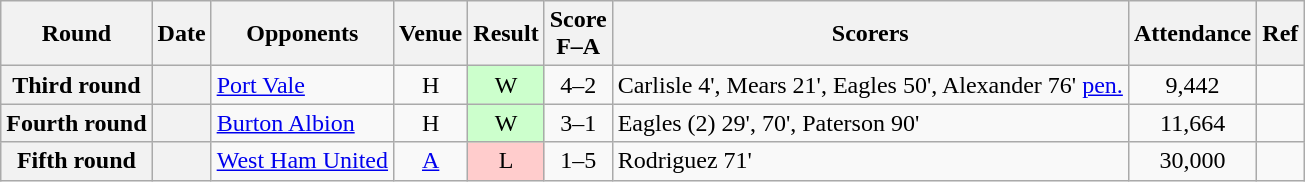<table class="wikitable plainrowheaders sortable" style="text-align:center">
<tr>
<th scope="col">Round</th>
<th scope="col">Date</th>
<th scope="col">Opponents</th>
<th scope="col">Venue</th>
<th scope="col">Result</th>
<th scope="col">Score<br>F–A</th>
<th scope="col" class="unsortable">Scorers</th>
<th scope="col">Attendance</th>
<th scope="col" class="unsortable">Ref</th>
</tr>
<tr>
<th scope="row">Third round</th>
<th scope="row"></th>
<td align="left"><a href='#'>Port Vale</a></td>
<td>H</td>
<td style="background-color:#CCFFCC">W</td>
<td>4–2</td>
<td align="left">Carlisle 4', Mears 21', Eagles 50', Alexander 76' <a href='#'>pen.</a></td>
<td>9,442</td>
<td></td>
</tr>
<tr>
<th scope="row">Fourth round</th>
<th scope="row"></th>
<td align="left"><a href='#'>Burton Albion</a></td>
<td>H</td>
<td style="background-color:#CCFFCC">W</td>
<td>3–1</td>
<td align="left">Eagles (2) 29', 70', Paterson 90'</td>
<td>11,664</td>
<td></td>
</tr>
<tr>
<th scope="row">Fifth round</th>
<th scope="row"></th>
<td align="left"><a href='#'>West Ham United</a></td>
<td><a href='#'>A</a></td>
<td style="background-color:#FFCCCC">L</td>
<td>1–5</td>
<td align="left">Rodriguez 71'</td>
<td>30,000</td>
<td></td>
</tr>
</table>
